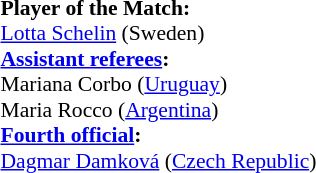<table width=50% style="font-size: 90%">
<tr>
<td><br><strong>Player of the Match:</strong>
<br><a href='#'>Lotta Schelin</a> (Sweden)<br><strong><a href='#'>Assistant referees</a>:</strong>
<br>Mariana Corbo (<a href='#'>Uruguay</a>)
<br>Maria Rocco (<a href='#'>Argentina</a>)
<br><strong><a href='#'>Fourth official</a>:</strong>
<br><a href='#'>Dagmar Damková</a> (<a href='#'>Czech Republic</a>)</td>
</tr>
</table>
